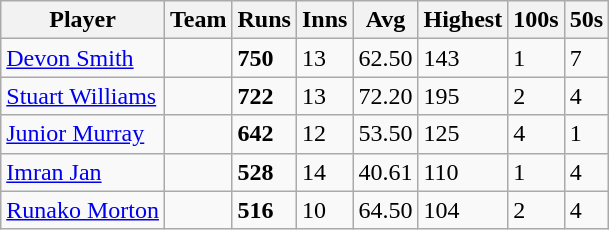<table class="wikitable">
<tr>
<th>Player</th>
<th>Team</th>
<th>Runs</th>
<th>Inns</th>
<th>Avg</th>
<th>Highest</th>
<th>100s</th>
<th>50s</th>
</tr>
<tr>
<td><a href='#'>Devon Smith</a></td>
<td></td>
<td><strong>750</strong></td>
<td>13</td>
<td>62.50</td>
<td>143</td>
<td>1</td>
<td>7</td>
</tr>
<tr>
<td><a href='#'>Stuart Williams</a></td>
<td></td>
<td><strong>722</strong></td>
<td>13</td>
<td>72.20</td>
<td>195</td>
<td>2</td>
<td>4</td>
</tr>
<tr>
<td><a href='#'>Junior Murray</a></td>
<td></td>
<td><strong>642</strong></td>
<td>12</td>
<td>53.50</td>
<td>125</td>
<td>4</td>
<td>1</td>
</tr>
<tr>
<td><a href='#'>Imran Jan</a></td>
<td></td>
<td><strong>528</strong></td>
<td>14</td>
<td>40.61</td>
<td>110</td>
<td>1</td>
<td>4</td>
</tr>
<tr>
<td><a href='#'>Runako Morton</a></td>
<td></td>
<td><strong>516</strong></td>
<td>10</td>
<td>64.50</td>
<td>104</td>
<td>2</td>
<td>4</td>
</tr>
</table>
